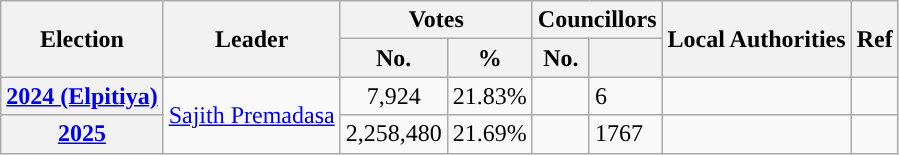<table class="sortable wikitable">
<tr>
<th rowspan=2 style="background-color:">Election</th>
<th rowspan=2 style="background-color:">Leader</th>
<th colspan=2 style="background-color:">Votes</th>
<th colspan=2 style="background-color:">Councillors</th>
<th rowspan=2 style="background-color:">Local Authorities</th>
<th rowspan=2 style="background-color:">Ref</th>
</tr>
<tr>
<th style="background-color:">No.</th>
<th style="background-color:">%</th>
<th style="background-color:">No.</th>
<th style="background-color:"></th>
</tr>
<tr>
<th><a href='#'>2024 (Elpitiya)</a></th>
<td rowspan="2"><a href='#'>Sajith Premadasa</a></td>
<td align=center>7,924</td>
<td align=center>21.83%</td>
<td></td>
<td> 6</td>
<td></td>
<td></td>
</tr>
<tr>
<th><a href='#'>2025</a></th>
<td>2,258,480</td>
<td>21.69%</td>
<td></td>
<td> 1767</td>
<td></td>
<td></td>
</tr>
</table>
